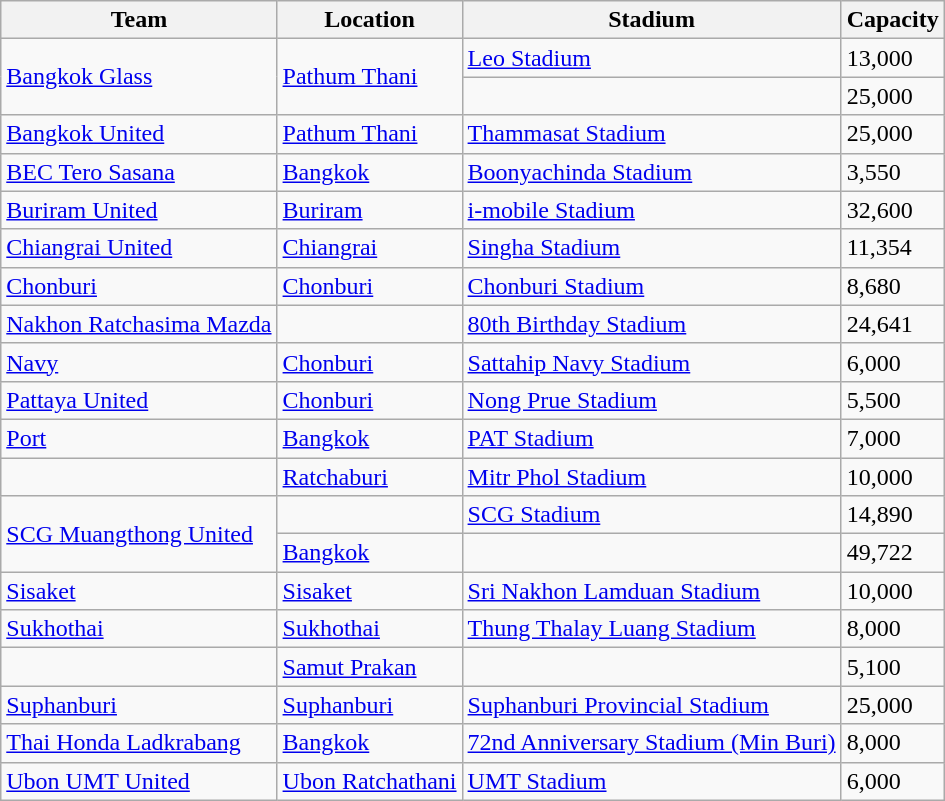<table class="wikitable sortable">
<tr>
<th>Team</th>
<th>Location</th>
<th>Stadium</th>
<th>Capacity</th>
</tr>
<tr>
<td rowspan="2"><a href='#'>Bangkok Glass</a></td>
<td rowspan="2"><a href='#'>Pathum Thani</a></td>
<td><a href='#'>Leo Stadium</a></td>
<td>13,000</td>
</tr>
<tr>
<td></td>
<td>25,000</td>
</tr>
<tr>
<td><a href='#'>Bangkok United</a></td>
<td><a href='#'>Pathum Thani</a></td>
<td><a href='#'>Thammasat Stadium</a></td>
<td>25,000</td>
</tr>
<tr>
<td><a href='#'>BEC Tero Sasana</a></td>
<td><a href='#'>Bangkok</a></td>
<td><a href='#'>Boonyachinda Stadium</a></td>
<td>3,550</td>
</tr>
<tr>
<td><a href='#'>Buriram United</a></td>
<td><a href='#'>Buriram</a></td>
<td><a href='#'>i-mobile Stadium</a></td>
<td>32,600</td>
</tr>
<tr>
<td><a href='#'>Chiangrai United</a></td>
<td><a href='#'>Chiangrai</a></td>
<td><a href='#'>Singha Stadium</a></td>
<td>11,354</td>
</tr>
<tr>
<td><a href='#'>Chonburi</a></td>
<td><a href='#'>Chonburi</a></td>
<td><a href='#'>Chonburi Stadium</a></td>
<td>8,680</td>
</tr>
<tr>
<td><a href='#'>Nakhon Ratchasima Mazda</a></td>
<td></td>
<td><a href='#'>80th Birthday Stadium</a></td>
<td>24,641</td>
</tr>
<tr>
<td><a href='#'>Navy</a></td>
<td><a href='#'>Chonburi</a></td>
<td><a href='#'>Sattahip Navy Stadium</a></td>
<td>6,000</td>
</tr>
<tr>
<td><a href='#'>Pattaya United</a></td>
<td><a href='#'>Chonburi</a></td>
<td><a href='#'>Nong Prue Stadium</a></td>
<td>5,500</td>
</tr>
<tr>
<td><a href='#'>Port</a></td>
<td><a href='#'>Bangkok</a></td>
<td><a href='#'>PAT Stadium</a></td>
<td>7,000</td>
</tr>
<tr>
<td></td>
<td><a href='#'>Ratchaburi</a></td>
<td><a href='#'>Mitr Phol Stadium</a></td>
<td>10,000</td>
</tr>
<tr>
<td rowspan="2"><a href='#'>SCG Muangthong United</a></td>
<td></td>
<td><a href='#'>SCG Stadium</a></td>
<td>14,890</td>
</tr>
<tr>
<td><a href='#'>Bangkok</a></td>
<td></td>
<td>49,722</td>
</tr>
<tr>
<td><a href='#'>Sisaket</a></td>
<td><a href='#'>Sisaket</a></td>
<td><a href='#'>Sri Nakhon Lamduan Stadium</a></td>
<td>10,000</td>
</tr>
<tr>
<td><a href='#'>Sukhothai</a></td>
<td><a href='#'>Sukhothai</a></td>
<td><a href='#'>Thung Thalay Luang Stadium</a></td>
<td>8,000</td>
</tr>
<tr>
<td></td>
<td><a href='#'>Samut Prakan</a></td>
<td></td>
<td>5,100</td>
</tr>
<tr>
<td><a href='#'>Suphanburi</a></td>
<td><a href='#'>Suphanburi</a></td>
<td><a href='#'>Suphanburi Provincial Stadium</a></td>
<td>25,000</td>
</tr>
<tr>
<td><a href='#'>Thai Honda Ladkrabang</a></td>
<td><a href='#'>Bangkok</a></td>
<td><a href='#'>72nd Anniversary Stadium (Min Buri)</a></td>
<td>8,000</td>
</tr>
<tr>
<td><a href='#'>Ubon UMT United</a></td>
<td><a href='#'>Ubon Ratchathani</a></td>
<td><a href='#'>UMT Stadium</a></td>
<td>6,000</td>
</tr>
</table>
